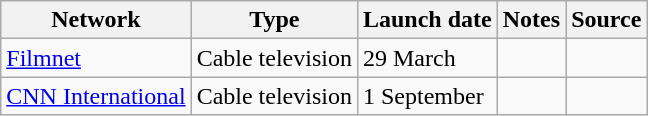<table class="wikitable sortable">
<tr>
<th>Network</th>
<th>Type</th>
<th>Launch date</th>
<th>Notes</th>
<th>Source</th>
</tr>
<tr>
<td><a href='#'>Filmnet</a></td>
<td>Cable television</td>
<td>29 March</td>
<td></td>
<td></td>
</tr>
<tr>
<td><a href='#'>CNN International</a></td>
<td>Cable television</td>
<td>1 September</td>
<td></td>
<td></td>
</tr>
</table>
